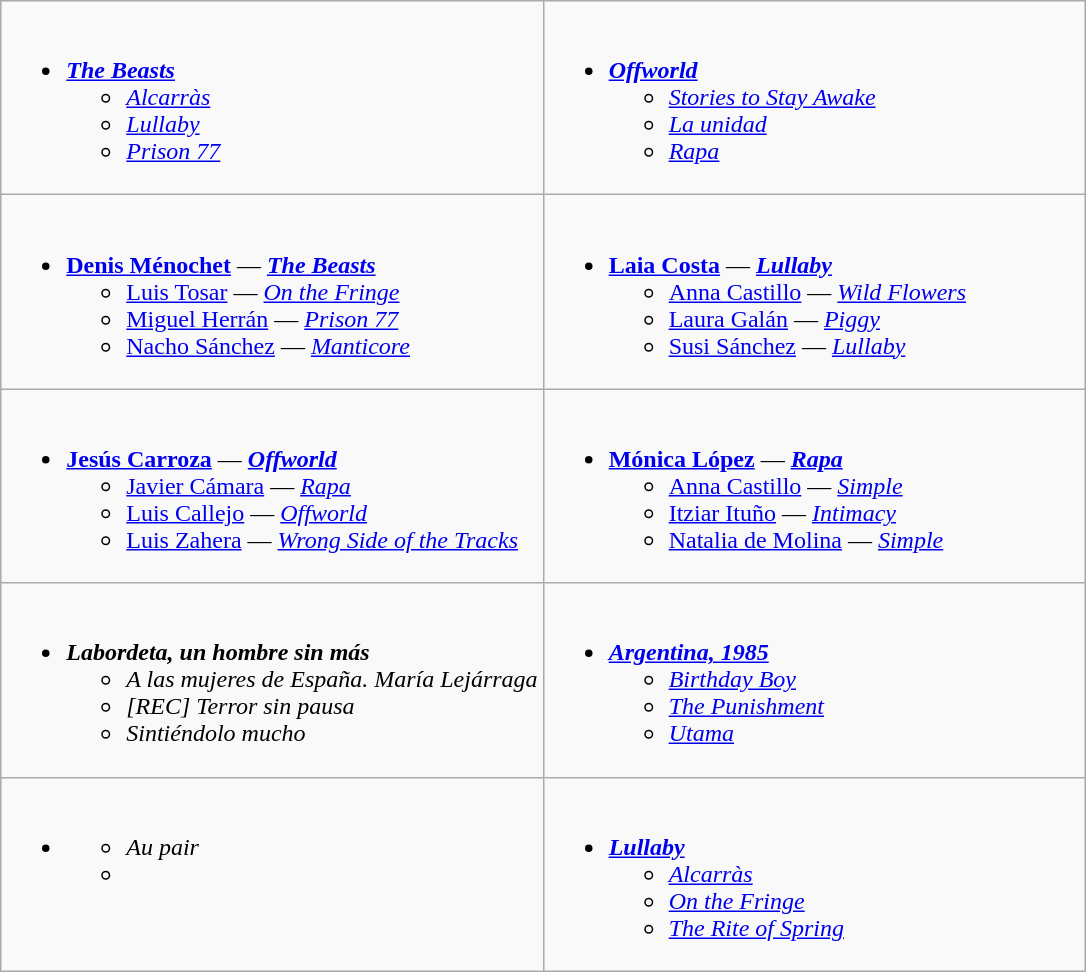<table class=wikitable style="width="100%">
<tr>
<td style="vertical-align:top;" width="50%"><br><ul><li><strong><em><a href='#'>The Beasts</a></em></strong><ul><li><em><a href='#'>Alcarràs</a></em></li><li><em><a href='#'>Lullaby</a></em></li><li><em><a href='#'>Prison 77</a></em></li></ul></li></ul></td>
<td style="vertical-align:top;" width="50%"><br><ul><li><strong><em><a href='#'>Offworld</a></em></strong><ul><li><em><a href='#'>Stories to Stay Awake</a></em></li><li><em><a href='#'>La unidad</a></em></li><li><em><a href='#'>Rapa</a></em></li></ul></li></ul></td>
</tr>
<tr>
<td style="vertical-align:top;" width="50%"><br><ul><li><strong><a href='#'>Denis Ménochet</a></strong> — <strong><em><a href='#'>The Beasts</a></em></strong><ul><li><a href='#'>Luis Tosar</a> — <em><a href='#'>On the Fringe</a></em></li><li><a href='#'>Miguel Herrán</a> — <em><a href='#'>Prison 77</a></em></li><li><a href='#'>Nacho Sánchez</a> — <em><a href='#'>Manticore</a></em></li></ul></li></ul></td>
<td style="vertical-align:top;" width="50%"><br><ul><li><strong><a href='#'>Laia Costa</a></strong> — <strong><em><a href='#'>Lullaby</a></em></strong><ul><li><a href='#'>Anna Castillo</a> — <em><a href='#'>Wild Flowers</a></em></li><li><a href='#'>Laura Galán</a> — <em><a href='#'>Piggy</a></em></li><li><a href='#'>Susi Sánchez</a> — <em><a href='#'>Lullaby</a></em></li></ul></li></ul></td>
</tr>
<tr>
<td style="vertical-align:top;" width="50%"><br><ul><li><strong><a href='#'>Jesús Carroza</a></strong> — <strong><em><a href='#'>Offworld</a></em></strong><ul><li><a href='#'>Javier Cámara</a> — <em><a href='#'>Rapa</a></em></li><li><a href='#'>Luis Callejo</a> — <em><a href='#'>Offworld</a></em></li><li><a href='#'>Luis Zahera</a> — <em><a href='#'>Wrong Side of the Tracks</a></em></li></ul></li></ul></td>
<td style="vertical-align:top;" width="50%"><br><ul><li><strong><a href='#'>Mónica López</a></strong> — <strong><em><a href='#'>Rapa</a></em></strong><ul><li><a href='#'>Anna Castillo</a> — <em><a href='#'>Simple</a></em></li><li><a href='#'>Itziar Ituño</a> — <em><a href='#'>Intimacy</a></em></li><li><a href='#'>Natalia de Molina</a> — <em><a href='#'>Simple</a></em></li></ul></li></ul></td>
</tr>
<tr>
<td style="vertical-align:top;" width="50%"><br><ul><li><strong><em>Labordeta, un hombre sin más</em></strong><ul><li><em>A las mujeres de España. María Lejárraga</em></li><li><em>[REC] Terror sin pausa</em></li><li><em>Sintiéndolo mucho</em></li></ul></li></ul></td>
<td style="vertical-align:top;" width="50%"><br><ul><li><strong><em><a href='#'>Argentina, 1985</a></em></strong><ul><li><a href='#'><em>Birthday Boy</em></a></li><li><em><a href='#'>The Punishment</a></em></li><li><em><a href='#'>Utama</a></em></li></ul></li></ul></td>
</tr>
<tr>
<td style="vertical-align:top;" width="50%"><br><ul><li><strong><em></em></strong><ul><li><em>Au pair</em></li><li><em></em></li></ul></li></ul></td>
<td style="vertical-align:top;" width="50%"><br><ul><li><strong><em><a href='#'>Lullaby</a></em></strong><ul><li><em><a href='#'>Alcarràs</a></em></li><li><em><a href='#'>On the Fringe</a></em></li><li><em><a href='#'>The Rite of Spring</a></em></li></ul></li></ul></td>
</tr>
</table>
